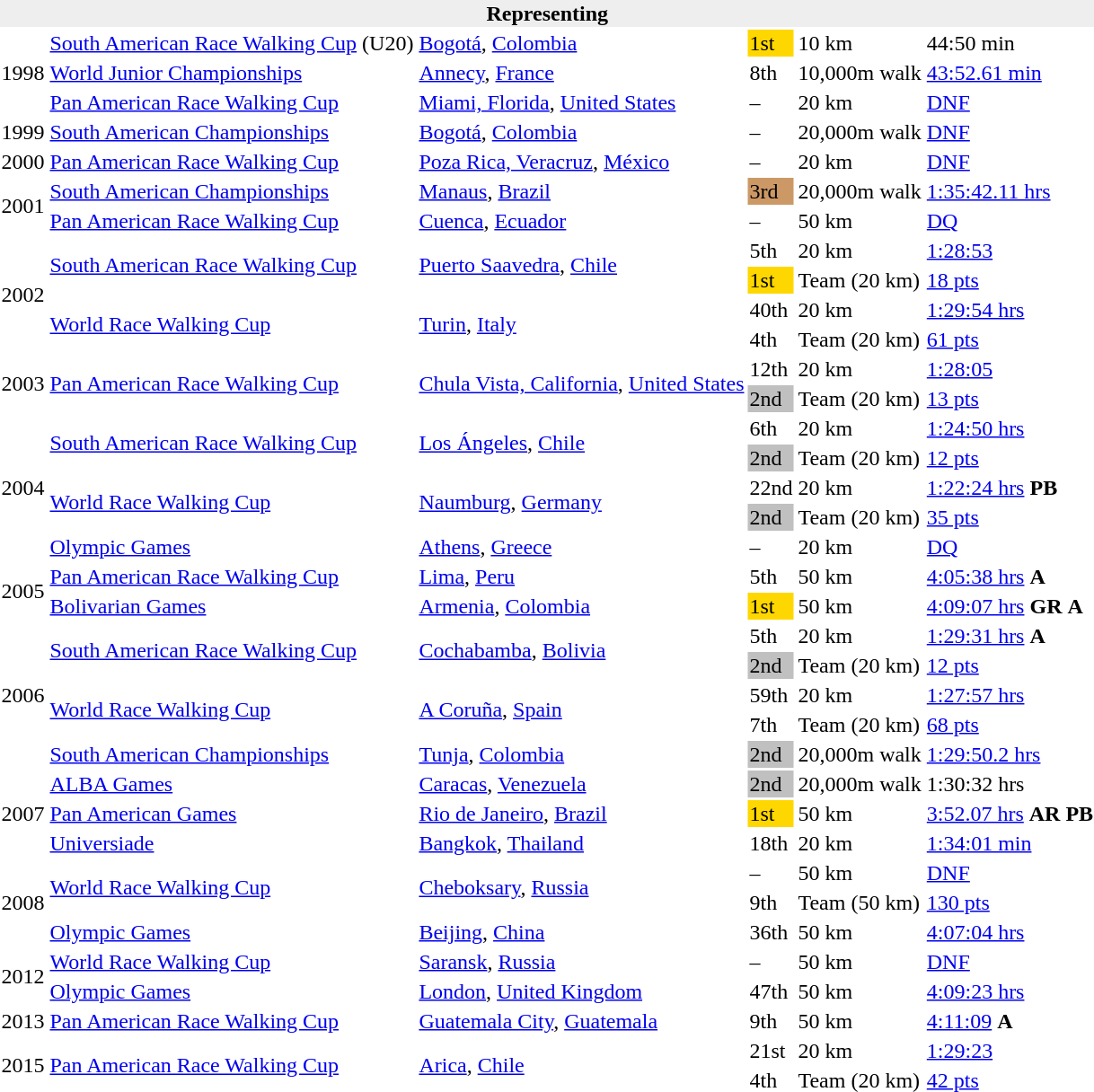<table>
<tr>
<th bgcolor="#eeeeee" colspan="6">Representing </th>
</tr>
<tr>
<td rowspan=3>1998</td>
<td><a href='#'>South American Race Walking Cup</a> (U20)</td>
<td><a href='#'>Bogotá</a>, <a href='#'>Colombia</a></td>
<td bgcolor=gold>1st</td>
<td>10 km</td>
<td>44:50 min</td>
</tr>
<tr>
<td><a href='#'>World Junior Championships</a></td>
<td><a href='#'>Annecy</a>, <a href='#'>France</a></td>
<td>8th</td>
<td>10,000m walk</td>
<td><a href='#'>43:52.61 min</a></td>
</tr>
<tr>
<td><a href='#'>Pan American Race Walking Cup</a></td>
<td><a href='#'>Miami, Florida</a>, <a href='#'>United States</a></td>
<td>–</td>
<td>20 km</td>
<td><a href='#'>DNF</a></td>
</tr>
<tr>
<td>1999</td>
<td><a href='#'>South American Championships</a></td>
<td><a href='#'>Bogotá</a>, <a href='#'>Colombia</a></td>
<td>–</td>
<td>20,000m walk</td>
<td><a href='#'>DNF</a></td>
</tr>
<tr>
<td>2000</td>
<td><a href='#'>Pan American Race Walking Cup</a></td>
<td><a href='#'>Poza Rica, Veracruz</a>, <a href='#'>México</a></td>
<td>–</td>
<td>20 km</td>
<td><a href='#'>DNF</a></td>
</tr>
<tr>
<td rowspan=2>2001</td>
<td><a href='#'>South American Championships</a></td>
<td><a href='#'>Manaus</a>, <a href='#'>Brazil</a></td>
<td bgcolor=cc9966>3rd</td>
<td>20,000m walk</td>
<td><a href='#'>1:35:42.11 hrs</a></td>
</tr>
<tr>
<td><a href='#'>Pan American Race Walking Cup</a></td>
<td><a href='#'>Cuenca</a>, <a href='#'>Ecuador</a></td>
<td>–</td>
<td>50 km</td>
<td><a href='#'>DQ</a></td>
</tr>
<tr>
<td rowspan=4>2002</td>
<td rowspan=2><a href='#'>South American Race Walking Cup</a></td>
<td rowspan=2><a href='#'>Puerto Saavedra</a>, <a href='#'>Chile</a></td>
<td>5th</td>
<td>20 km</td>
<td><a href='#'>1:28:53</a></td>
</tr>
<tr>
<td bgcolor=gold>1st</td>
<td>Team (20 km)</td>
<td><a href='#'>18 pts</a></td>
</tr>
<tr>
<td rowspan=2><a href='#'>World Race Walking Cup</a></td>
<td rowspan=2><a href='#'>Turin</a>, <a href='#'>Italy</a></td>
<td>40th</td>
<td>20 km</td>
<td><a href='#'>1:29:54 hrs</a></td>
</tr>
<tr>
<td>4th</td>
<td>Team (20 km)</td>
<td><a href='#'>61 pts</a></td>
</tr>
<tr>
<td rowspan=2>2003</td>
<td rowspan=2><a href='#'>Pan American Race Walking Cup</a></td>
<td rowspan=2><a href='#'>Chula Vista, California</a>, <a href='#'>United States</a></td>
<td>12th</td>
<td>20 km</td>
<td><a href='#'>1:28:05</a></td>
</tr>
<tr>
<td bgcolor=silver>2nd</td>
<td>Team (20 km)</td>
<td><a href='#'>13 pts</a></td>
</tr>
<tr>
<td rowspan=5>2004</td>
<td rowspan=2><a href='#'>South American Race Walking Cup</a></td>
<td rowspan=2><a href='#'>Los Ángeles</a>, <a href='#'>Chile</a></td>
<td>6th</td>
<td>20 km</td>
<td><a href='#'>1:24:50 hrs</a></td>
</tr>
<tr>
<td bgcolor=silver>2nd</td>
<td>Team (20 km)</td>
<td><a href='#'>12 pts</a></td>
</tr>
<tr>
<td rowspan=2><a href='#'>World Race Walking Cup</a></td>
<td rowspan=2><a href='#'>Naumburg</a>, <a href='#'>Germany</a></td>
<td>22nd</td>
<td>20 km</td>
<td><a href='#'>1:22:24 hrs</a> <strong>PB</strong></td>
</tr>
<tr>
<td bgcolor=silver>2nd</td>
<td>Team (20 km)</td>
<td><a href='#'>35 pts</a></td>
</tr>
<tr>
<td><a href='#'>Olympic Games</a></td>
<td><a href='#'>Athens</a>, <a href='#'>Greece</a></td>
<td>–</td>
<td>20 km</td>
<td><a href='#'>DQ</a></td>
</tr>
<tr>
<td rowspan=2>2005</td>
<td><a href='#'>Pan American Race Walking Cup</a></td>
<td><a href='#'>Lima</a>, <a href='#'>Peru</a></td>
<td>5th</td>
<td>50 km</td>
<td><a href='#'>4:05:38 hrs</a> <strong>A</strong></td>
</tr>
<tr>
<td><a href='#'>Bolivarian Games</a></td>
<td><a href='#'>Armenia</a>, <a href='#'>Colombia</a></td>
<td bgcolor=gold>1st</td>
<td>50 km</td>
<td><a href='#'>4:09:07 hrs</a> <strong>GR</strong> <strong>A</strong></td>
</tr>
<tr>
<td rowspan=5>2006</td>
<td rowspan=2><a href='#'>South American Race Walking Cup</a></td>
<td rowspan=2><a href='#'>Cochabamba</a>, <a href='#'>Bolivia</a></td>
<td>5th</td>
<td>20 km</td>
<td><a href='#'>1:29:31 hrs</a> <strong>A</strong></td>
</tr>
<tr>
<td bgcolor=silver>2nd</td>
<td>Team (20 km)</td>
<td><a href='#'>12 pts</a></td>
</tr>
<tr>
<td rowspan=2><a href='#'>World Race Walking Cup</a></td>
<td rowspan=2><a href='#'>A Coruña</a>, <a href='#'>Spain</a></td>
<td>59th</td>
<td>20 km</td>
<td><a href='#'>1:27:57 hrs</a></td>
</tr>
<tr>
<td>7th</td>
<td>Team (20 km)</td>
<td><a href='#'>68 pts</a></td>
</tr>
<tr>
<td><a href='#'>South American Championships</a></td>
<td><a href='#'>Tunja</a>, <a href='#'>Colombia</a></td>
<td bgcolor=silver>2nd</td>
<td>20,000m walk</td>
<td><a href='#'>1:29:50.2 hrs</a></td>
</tr>
<tr>
<td rowspan=3>2007</td>
<td><a href='#'>ALBA Games</a></td>
<td><a href='#'>Caracas</a>, <a href='#'>Venezuela</a></td>
<td bgcolor=silver>2nd</td>
<td>20,000m walk</td>
<td>1:30:32 hrs</td>
</tr>
<tr>
<td><a href='#'>Pan American Games</a></td>
<td><a href='#'>Rio de Janeiro</a>, <a href='#'>Brazil</a></td>
<td bgcolor=gold>1st</td>
<td>50 km</td>
<td><a href='#'>3:52.07 hrs</a> <strong>AR</strong> <strong>PB</strong></td>
</tr>
<tr>
<td><a href='#'>Universiade</a></td>
<td><a href='#'>Bangkok</a>, <a href='#'>Thailand</a></td>
<td>18th</td>
<td>20 km</td>
<td><a href='#'>1:34:01 min</a></td>
</tr>
<tr>
<td rowspan=3>2008</td>
<td rowspan=2><a href='#'>World Race Walking Cup</a></td>
<td rowspan=2><a href='#'>Cheboksary</a>, <a href='#'>Russia</a></td>
<td>–</td>
<td>50 km</td>
<td><a href='#'>DNF</a></td>
</tr>
<tr>
<td>9th</td>
<td>Team (50 km)</td>
<td><a href='#'>130 pts</a></td>
</tr>
<tr>
<td><a href='#'>Olympic Games</a></td>
<td><a href='#'>Beijing</a>, <a href='#'>China</a></td>
<td>36th</td>
<td>50 km</td>
<td><a href='#'>4:07:04 hrs</a></td>
</tr>
<tr>
<td rowspan=2>2012</td>
<td><a href='#'>World Race Walking Cup</a></td>
<td><a href='#'>Saransk</a>, <a href='#'>Russia</a></td>
<td>–</td>
<td>50 km</td>
<td><a href='#'>DNF</a></td>
</tr>
<tr>
<td><a href='#'>Olympic Games</a></td>
<td><a href='#'>London</a>, <a href='#'>United Kingdom</a></td>
<td>47th</td>
<td>50 km</td>
<td><a href='#'>4:09:23 hrs</a></td>
</tr>
<tr>
<td>2013</td>
<td><a href='#'>Pan American Race Walking Cup</a></td>
<td><a href='#'>Guatemala City</a>, <a href='#'>Guatemala</a></td>
<td>9th</td>
<td>50 km</td>
<td><a href='#'>4:11:09</a> <strong>A</strong></td>
</tr>
<tr>
<td rowspan=2>2015</td>
<td rowspan=2><a href='#'>Pan American Race Walking Cup</a></td>
<td rowspan=2><a href='#'>Arica</a>, <a href='#'>Chile</a></td>
<td>21st</td>
<td>20 km</td>
<td><a href='#'>1:29:23</a></td>
</tr>
<tr>
<td>4th</td>
<td>Team (20 km)</td>
<td><a href='#'>42 pts</a></td>
</tr>
</table>
